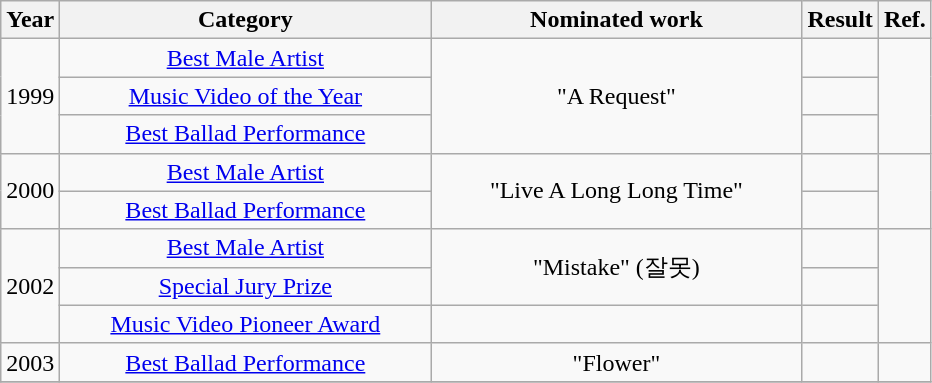<table class="wikitable plainrowheaders" style="text-align:center;">
<tr>
<th>Year</th>
<th style="width:15em;">Category</th>
<th style="width:15em;">Nominated work</th>
<th>Result</th>
<th>Ref.</th>
</tr>
<tr>
<td rowspan="3" align="center">1999</td>
<td><a href='#'>Best Male Artist</a></td>
<td rowspan="3" align="center">"A Request"</td>
<td></td>
<td rowspan="3"></td>
</tr>
<tr>
<td><a href='#'>Music Video of the Year</a></td>
<td></td>
</tr>
<tr>
<td><a href='#'>Best Ballad Performance</a></td>
<td></td>
</tr>
<tr>
<td rowspan="2" align="center">2000</td>
<td><a href='#'>Best Male Artist</a></td>
<td rowspan="2" align="center">"Live A Long Long Time"</td>
<td></td>
<td rowspan="2"></td>
</tr>
<tr>
<td><a href='#'>Best Ballad Performance</a></td>
<td></td>
</tr>
<tr>
<td align=center rowspan=3>2002</td>
<td><a href='#'>Best Male Artist</a></td>
<td align=center rowspan=2>"Mistake" (잘못)</td>
<td></td>
<td rowspan="3"></td>
</tr>
<tr>
<td><a href='#'>Special Jury Prize</a></td>
<td></td>
</tr>
<tr>
<td><a href='#'>Music Video Pioneer Award</a></td>
<td></td>
<td></td>
</tr>
<tr>
<td align=center>2003</td>
<td><a href='#'>Best Ballad Performance</a></td>
<td align=center>"Flower"</td>
<td></td>
<td></td>
</tr>
<tr>
</tr>
</table>
